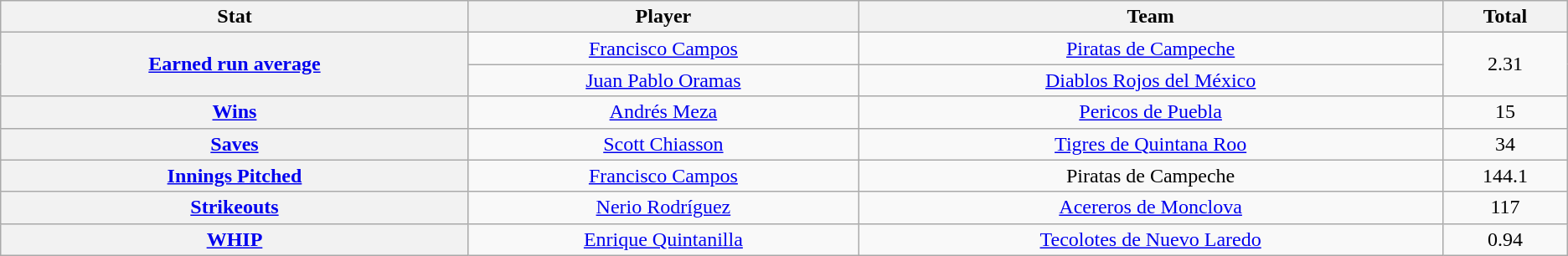<table class="wikitable" style="text-align:center;">
<tr>
<th scope="col" width="12%">Stat</th>
<th scope="col" width="10%">Player</th>
<th scope="col" width="15%">Team</th>
<th scope="col" width="3%">Total</th>
</tr>
<tr>
<th scope="row" style="text-align:center;" rowspan=2><a href='#'>Earned run average</a></th>
<td> <a href='#'>Francisco Campos</a></td>
<td><a href='#'>Piratas de Campeche</a></td>
<td rowspan=2>2.31</td>
</tr>
<tr>
<td> <a href='#'>Juan Pablo Oramas</a></td>
<td><a href='#'>Diablos Rojos del México</a></td>
</tr>
<tr>
<th scope="row" style="text-align:center;"><a href='#'>Wins</a></th>
<td> <a href='#'>Andrés Meza</a></td>
<td><a href='#'>Pericos de Puebla</a></td>
<td>15</td>
</tr>
<tr>
<th scope="row" style="text-align:center;"><a href='#'>Saves</a></th>
<td> <a href='#'>Scott Chiasson</a></td>
<td><a href='#'>Tigres de Quintana Roo</a></td>
<td>34</td>
</tr>
<tr>
<th scope="row" style="text-align:center;"><a href='#'>Innings Pitched</a></th>
<td> <a href='#'>Francisco Campos</a></td>
<td>Piratas de Campeche</td>
<td>144.1</td>
</tr>
<tr>
<th scope="row" style="text-align:center;"><a href='#'>Strikeouts</a></th>
<td> <a href='#'>Nerio Rodríguez</a></td>
<td><a href='#'>Acereros de Monclova</a></td>
<td>117</td>
</tr>
<tr>
<th scope="row" style="text-align:center;"><a href='#'>WHIP</a></th>
<td> <a href='#'>Enrique Quintanilla</a></td>
<td><a href='#'>Tecolotes de Nuevo Laredo</a></td>
<td>0.94</td>
</tr>
</table>
